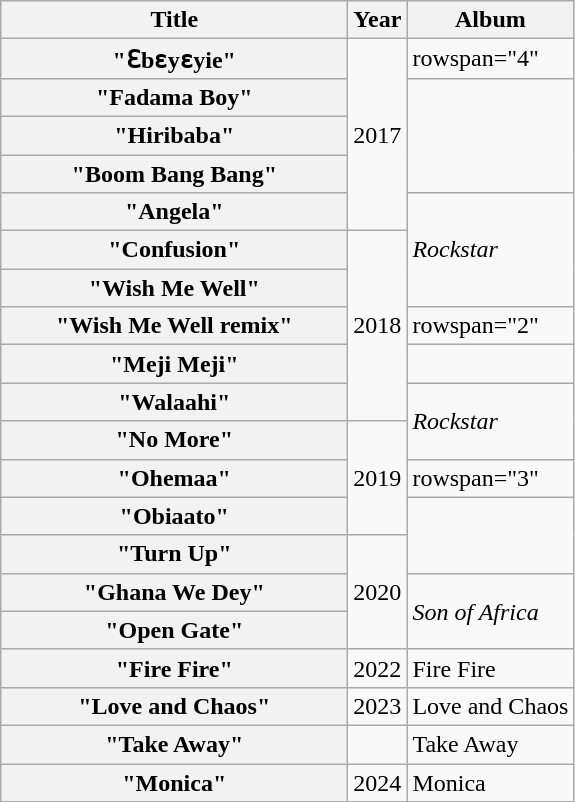<table class="wikitable plainrowheaders">
<tr>
<th style="width:14em;">Title</th>
<th>Year</th>
<th>Album</th>
</tr>
<tr>
<th scope="row">"Ɛbɛyɛyie"</th>
<td rowspan="5">2017</td>
<td>rowspan="4" </td>
</tr>
<tr>
<th scope="row">"Fadama Boy"</th>
</tr>
<tr>
<th scope="row">"Hiribaba" </th>
</tr>
<tr>
<th scope="row">"Boom Bang Bang"</th>
</tr>
<tr>
<th scope="row">"Angela"</th>
<td rowspan="3"><em>Rockstar</em></td>
</tr>
<tr>
<th scope="row">"Confusion"</th>
<td rowspan="5">2018</td>
</tr>
<tr>
<th scope="row">"Wish Me Well"</th>
</tr>
<tr>
<th scope="row">"Wish Me Well remix" </th>
<td>rowspan="2" </td>
</tr>
<tr>
<th scope="row">"Meji Meji" </th>
</tr>
<tr>
<th scope="row">"Walaahi"</th>
<td rowspan="2"><em>Rockstar</em></td>
</tr>
<tr>
<th scope="row">"No More" </th>
<td rowspan="3">2019</td>
</tr>
<tr>
<th scope="row">"Ohemaa" </th>
<td>rowspan="3" </td>
</tr>
<tr>
<th scope="row">"Obiaato"</th>
</tr>
<tr>
<th scope="row">"Turn Up"</th>
<td rowspan="3">2020</td>
</tr>
<tr>
<th scope="row">"Ghana We Dey" </th>
<td rowspan="2"><em>Son of Africa</em></td>
</tr>
<tr>
<th scope="row">"Open Gate"</th>
</tr>
<tr>
<th scope="row">"Fire Fire"</th>
<td>2022</td>
<td>Fire Fire</td>
</tr>
<tr>
<th scope="row">"Love and Chaos"</th>
<td>2023</td>
<td>Love and Chaos</td>
</tr>
<tr>
<th scope="row">"Take  Away"</th>
<td></td>
<td>Take Away</td>
</tr>
<tr>
<th scope="row">"Monica"</th>
<td>2024</td>
<td>Monica</td>
</tr>
</table>
